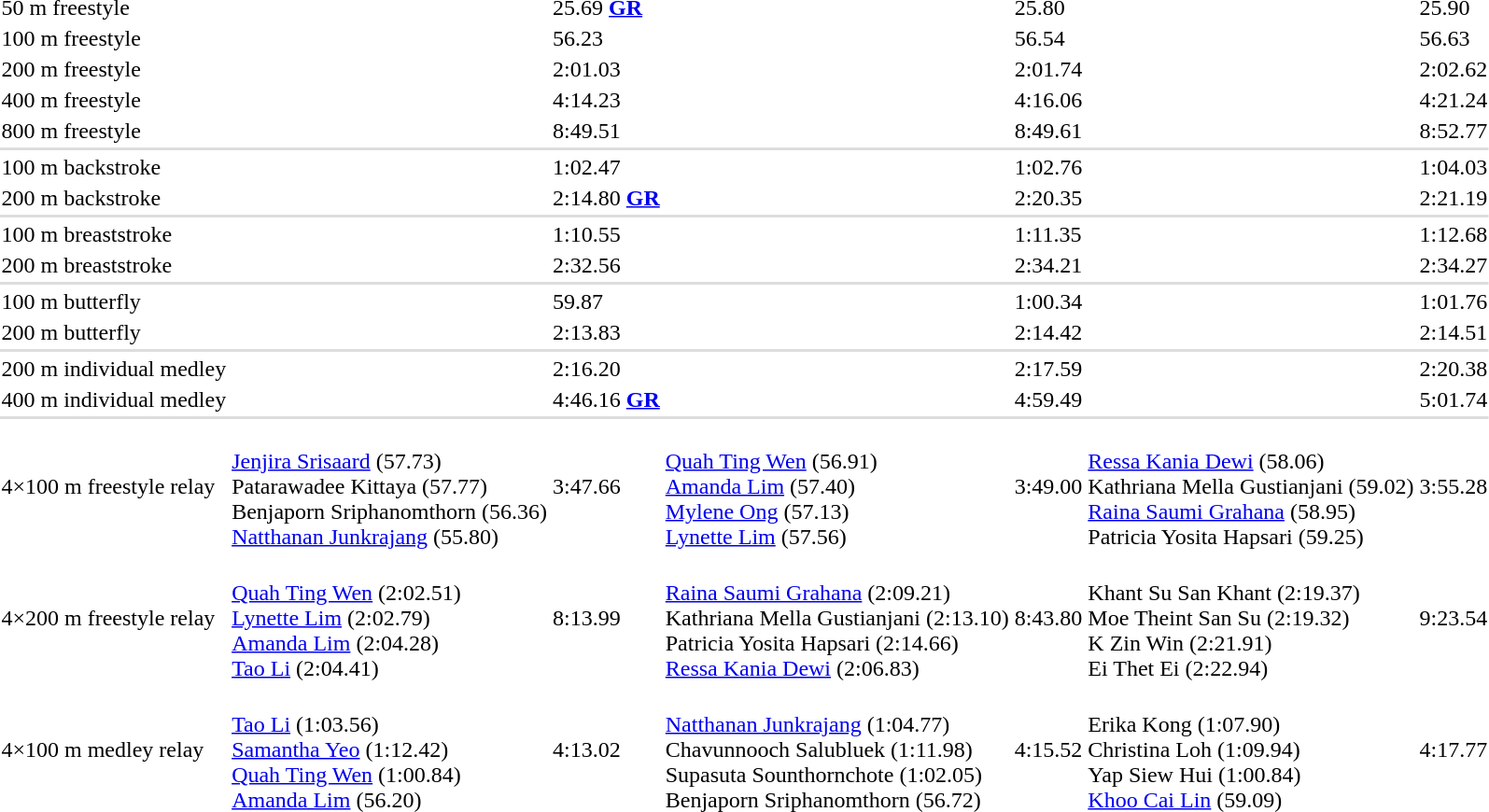<table>
<tr>
<td>50 m freestyle<br></td>
<td></td>
<td>25.69 <strong><a href='#'>GR</a></strong></td>
<td></td>
<td>25.80</td>
<td></td>
<td>25.90</td>
</tr>
<tr>
<td>100 m freestyle<br></td>
<td></td>
<td>56.23</td>
<td></td>
<td>56.54</td>
<td></td>
<td>56.63</td>
</tr>
<tr>
<td>200 m freestyle<br></td>
<td></td>
<td>2:01.03</td>
<td></td>
<td>2:01.74</td>
<td></td>
<td>2:02.62</td>
</tr>
<tr>
<td>400 m freestyle<br></td>
<td></td>
<td>4:14.23</td>
<td></td>
<td>4:16.06</td>
<td></td>
<td>4:21.24</td>
</tr>
<tr>
<td>800 m freestyle<br></td>
<td></td>
<td>8:49.51</td>
<td></td>
<td>8:49.61</td>
<td></td>
<td>8:52.77</td>
</tr>
<tr style="background:#ddd;">
<td colspan=7></td>
</tr>
<tr>
<td>100 m backstroke<br></td>
<td></td>
<td>1:02.47</td>
<td></td>
<td>1:02.76</td>
<td></td>
<td>1:04.03</td>
</tr>
<tr>
<td>200 m backstroke<br></td>
<td></td>
<td>2:14.80 <strong><a href='#'>GR</a></strong></td>
<td></td>
<td>2:20.35</td>
<td></td>
<td>2:21.19</td>
</tr>
<tr style="background:#ddd;">
<td colspan=7></td>
</tr>
<tr>
<td>100 m breaststroke<br></td>
<td></td>
<td>1:10.55</td>
<td></td>
<td>1:11.35</td>
<td></td>
<td>1:12.68</td>
</tr>
<tr>
<td>200 m breaststroke<br></td>
<td></td>
<td>2:32.56</td>
<td></td>
<td>2:34.21</td>
<td></td>
<td>2:34.27</td>
</tr>
<tr style="background:#ddd;">
<td colspan=7></td>
</tr>
<tr>
<td>100 m butterfly<br></td>
<td></td>
<td>59.87</td>
<td></td>
<td>1:00.34</td>
<td></td>
<td>1:01.76</td>
</tr>
<tr>
<td>200 m butterfly<br></td>
<td></td>
<td>2:13.83</td>
<td></td>
<td>2:14.42</td>
<td></td>
<td>2:14.51</td>
</tr>
<tr style="background:#ddd;">
<td colspan=7></td>
</tr>
<tr>
<td>200 m individual medley<br></td>
<td></td>
<td>2:16.20</td>
<td></td>
<td>2:17.59</td>
<td></td>
<td>2:20.38</td>
</tr>
<tr>
<td>400 m individual medley<br></td>
<td></td>
<td>4:46.16 <strong><a href='#'>GR</a></strong></td>
<td></td>
<td>4:59.49</td>
<td></td>
<td>5:01.74</td>
</tr>
<tr style="background:#ddd;">
<td colspan=7></td>
</tr>
<tr>
<td>4×100 m freestyle relay<br></td>
<td><br><a href='#'>Jenjira Srisaard</a> (57.73)<br>Patarawadee Kittaya (57.77)<br>Benjaporn Sriphanomthorn (56.36)<br><a href='#'>Natthanan Junkrajang</a> (55.80)</td>
<td>3:47.66</td>
<td><br><a href='#'>Quah Ting Wen</a> (56.91)<br><a href='#'>Amanda Lim</a> (57.40)<br><a href='#'>Mylene Ong</a> (57.13)<br><a href='#'>Lynette Lim</a> (57.56)</td>
<td>3:49.00</td>
<td><br><a href='#'>Ressa Kania Dewi</a> (58.06)<br>Kathriana Mella Gustianjani (59.02)<br><a href='#'>Raina Saumi Grahana</a> (58.95)<br>Patricia Yosita Hapsari (59.25)</td>
<td>3:55.28</td>
</tr>
<tr>
<td>4×200 m freestyle relay<br></td>
<td><br><a href='#'>Quah Ting Wen</a> (2:02.51)<br><a href='#'>Lynette Lim</a> (2:02.79)<br><a href='#'>Amanda Lim</a> (2:04.28)<br><a href='#'>Tao Li</a> (2:04.41)</td>
<td>8:13.99</td>
<td><br><a href='#'>Raina Saumi Grahana</a> (2:09.21)<br>Kathriana Mella Gustianjani (2:13.10)<br>Patricia Yosita Hapsari (2:14.66)<br><a href='#'>Ressa Kania Dewi</a> (2:06.83)</td>
<td>8:43.80</td>
<td><br>Khant Su San Khant (2:19.37)<br>Moe Theint San Su (2:19.32)<br>K Zin Win (2:21.91)<br>Ei Thet Ei (2:22.94)</td>
<td>9:23.54</td>
</tr>
<tr>
<td>4×100 m medley relay<br></td>
<td><br><a href='#'>Tao Li</a> (1:03.56)<br><a href='#'>Samantha Yeo</a> (1:12.42)<br><a href='#'>Quah Ting Wen</a> (1:00.84)<br><a href='#'>Amanda Lim</a> (56.20)</td>
<td>4:13.02</td>
<td><br><a href='#'>Natthanan Junkrajang</a> (1:04.77)<br>Chavunnooch Salubluek (1:11.98)<br>Supasuta Sounthornchote (1:02.05)<br>Benjaporn Sriphanomthorn (56.72)</td>
<td>4:15.52</td>
<td><br>Erika Kong (1:07.90)<br>Christina Loh (1:09.94)<br>Yap Siew Hui (1:00.84)<br><a href='#'>Khoo Cai Lin</a> (59.09)</td>
<td>4:17.77</td>
</tr>
</table>
